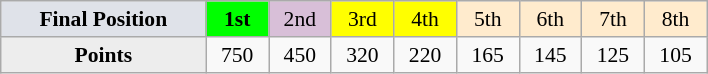<table class=wikitable style=font-size:90%;text-align:center>
<tr>
<td style="width:130px; background:#dfe2e9;"><strong>Final Position</strong></td>
<td style="width:35px; background:lime;"><strong>1st</strong></td>
<td style="width:35px; background:thistle;">2nd</td>
<td style="width:35px; background:#ff0;">3rd</td>
<td style="width:35px; background:#ff0;">4th</td>
<td style="width:35px; background:#ffebcd;">5th</td>
<td style="width:35px; background:#ffebcd;">6th</td>
<td style="width:35px; background:#ffebcd;">7th</td>
<td style="width:35px; background:#ffebcd;">8th</td>
</tr>
<tr>
<th style="background:#ededed;">Points</th>
<td>750</td>
<td>450</td>
<td>320</td>
<td>220</td>
<td>165</td>
<td>145</td>
<td>125</td>
<td>105</td>
</tr>
</table>
